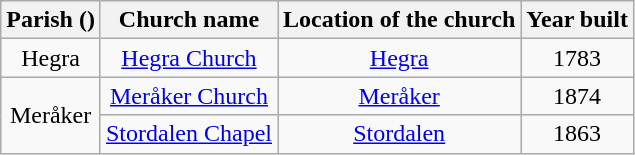<table class="wikitable" style="text-align:center">
<tr>
<th>Parish ()</th>
<th>Church name</th>
<th>Location of the church</th>
<th>Year built</th>
</tr>
<tr>
<td rowspan="1">Hegra</td>
<td><a href='#'>Hegra Church</a></td>
<td><a href='#'>Hegra</a></td>
<td>1783</td>
</tr>
<tr>
<td rowspan="2">Meråker</td>
<td><a href='#'>Meråker Church</a></td>
<td><a href='#'>Meråker</a></td>
<td>1874</td>
</tr>
<tr>
<td><a href='#'>Stordalen Chapel</a></td>
<td><a href='#'>Stordalen</a></td>
<td>1863</td>
</tr>
</table>
